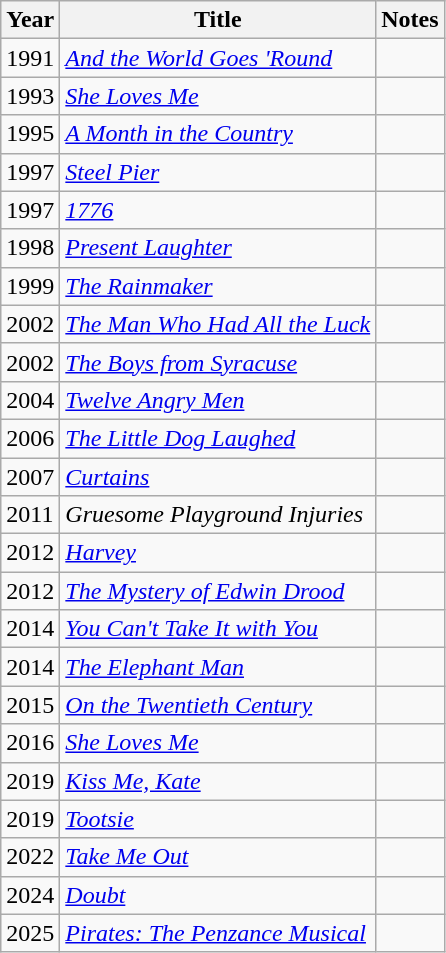<table class="wikitable">
<tr>
<th>Year</th>
<th>Title</th>
<th>Notes</th>
</tr>
<tr>
<td>1991</td>
<td><em><a href='#'>And the World Goes 'Round</a></em></td>
<td></td>
</tr>
<tr>
<td>1993</td>
<td><em><a href='#'>She Loves Me</a></em></td>
<td></td>
</tr>
<tr>
<td>1995</td>
<td><em><a href='#'>A Month in the Country</a></em></td>
<td></td>
</tr>
<tr>
<td>1997</td>
<td><em><a href='#'>Steel Pier</a></em></td>
<td></td>
</tr>
<tr>
<td>1997</td>
<td><em><a href='#'>1776</a></em></td>
<td></td>
</tr>
<tr>
<td>1998</td>
<td><em><a href='#'>Present Laughter</a></em></td>
<td></td>
</tr>
<tr>
<td>1999</td>
<td><em><a href='#'>The Rainmaker</a></em></td>
<td></td>
</tr>
<tr>
<td>2002</td>
<td><em><a href='#'>The Man Who Had All the Luck</a></em></td>
<td></td>
</tr>
<tr>
<td>2002</td>
<td><em><a href='#'>The Boys from Syracuse</a></em></td>
</tr>
<tr>
<td>2004</td>
<td><em><a href='#'>Twelve Angry Men</a></em></td>
<td></td>
</tr>
<tr>
<td>2006</td>
<td><em><a href='#'>The Little Dog Laughed</a></em></td>
<td></td>
</tr>
<tr>
<td>2007</td>
<td><em><a href='#'>Curtains</a></em></td>
<td></td>
</tr>
<tr>
<td>2011</td>
<td><em>Gruesome Playground Injuries</em></td>
<td></td>
</tr>
<tr>
<td>2012</td>
<td><em><a href='#'>Harvey</a></em></td>
<td></td>
</tr>
<tr>
<td>2012</td>
<td><em><a href='#'>The Mystery of Edwin Drood</a></em></td>
<td></td>
</tr>
<tr>
<td>2014</td>
<td><em><a href='#'>You Can't Take It with You</a></em></td>
<td></td>
</tr>
<tr>
<td>2014</td>
<td><em><a href='#'>The Elephant Man</a></em></td>
<td></td>
</tr>
<tr>
<td>2015</td>
<td><em><a href='#'>On the Twentieth Century</a></em></td>
<td></td>
</tr>
<tr>
<td>2016</td>
<td><em><a href='#'>She Loves Me</a></em></td>
<td></td>
</tr>
<tr>
<td>2019</td>
<td><em><a href='#'>Kiss Me, Kate</a></em></td>
<td></td>
</tr>
<tr>
<td>2019</td>
<td><em><a href='#'>Tootsie</a></em></td>
<td></td>
</tr>
<tr>
<td>2022</td>
<td><em><a href='#'>Take Me Out</a></em></td>
<td></td>
</tr>
<tr>
<td>2024</td>
<td><em><a href='#'>Doubt</a></em></td>
<td></td>
</tr>
<tr>
<td>2025</td>
<td><em><a href='#'>Pirates: The Penzance Musical</a></em></td>
<td></td>
</tr>
</table>
